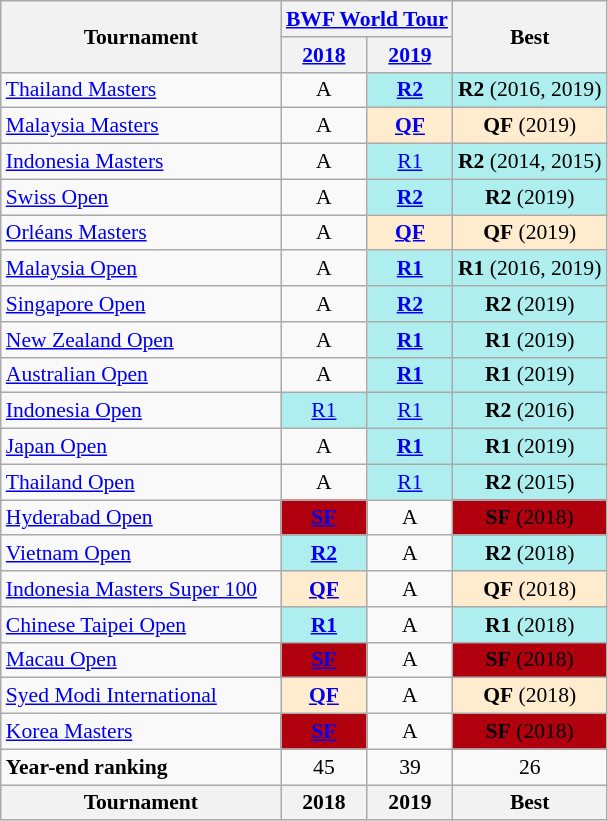<table class="wikitable" style="font-size: 90%; text-align:center">
<tr>
<th rowspan="2">Tournament</th>
<th colspan="2"><strong><a href='#'>BWF World Tour</a></strong></th>
<th rowspan="2">Best</th>
</tr>
<tr>
<th><a href='#'>2018</a></th>
<th><a href='#'>2019</a></th>
</tr>
<tr>
<td align=left><a href='#'>Thailand Masters</a></td>
<td>A</td>
<td bgcolor=AFEEEE><a href='#'><strong>R2</strong></a></td>
<td bgcolor=AFEEEE><strong>R2</strong> (2016, 2019)</td>
</tr>
<tr>
<td align=left><a href='#'>Malaysia Masters</a></td>
<td>A</td>
<td bgcolor=FFEBCD><a href='#'><strong>QF</strong></a></td>
<td bgcolor=FFEBCD><strong>QF</strong> (2019)</td>
</tr>
<tr>
<td align=left><a href='#'>Indonesia Masters</a></td>
<td>A</td>
<td bgcolor=AFEEEE><a href='#'>R1</a></td>
<td bgcolor=AFEEEE><strong>R2</strong> (2014, 2015)</td>
</tr>
<tr>
<td align=left><a href='#'>Swiss Open</a></td>
<td>A</td>
<td bgcolor=AFEEEE><a href='#'><strong>R2</strong></a></td>
<td bgcolor=AFEEEE><strong>R2</strong> (2019)</td>
</tr>
<tr>
<td align=left><a href='#'>Orléans Masters</a></td>
<td>A</td>
<td bgcolor=FFEBCD><a href='#'><strong>QF</strong></a></td>
<td bgcolor=FFEBCD><strong>QF</strong> (2019)</td>
</tr>
<tr>
<td align=left><a href='#'>Malaysia Open</a></td>
<td>A</td>
<td bgcolor=AFEEEE><a href='#'><strong>R1</strong></a></td>
<td bgcolor=AFEEEE><strong>R1</strong> (2016, 2019)</td>
</tr>
<tr>
<td align=left><a href='#'>Singapore Open</a></td>
<td>A</td>
<td bgcolor=AFEEEE><a href='#'><strong>R2</strong></a></td>
<td bgcolor=AFEEEE><strong>R2</strong> (2019)</td>
</tr>
<tr>
<td align=left><a href='#'>New Zealand Open</a></td>
<td>A</td>
<td bgcolor=AFEEEE><a href='#'><strong>R1</strong></a></td>
<td bgcolor=AFEEEE><strong>R1</strong> (2019)</td>
</tr>
<tr>
<td align=left><a href='#'>Australian Open</a></td>
<td>A</td>
<td bgcolor=AFEEEE><a href='#'><strong>R1</strong></a></td>
<td bgcolor=AFEEEE><strong>R1</strong> (2019)</td>
</tr>
<tr>
<td align=left><a href='#'>Indonesia Open</a></td>
<td bgcolor=AFEEEE><a href='#'>R1</a></td>
<td bgcolor=AFEEEE><a href='#'>R1</a></td>
<td bgcolor=AFEEEE><strong>R2</strong> (2016)</td>
</tr>
<tr>
<td align=left><a href='#'>Japan Open</a></td>
<td>A</td>
<td bgcolor=AFEEEE><a href='#'><strong>R1</strong></a></td>
<td bgcolor=AFEEEE><strong>R1</strong> (2019)</td>
</tr>
<tr>
<td align=left><a href='#'>Thailand Open</a></td>
<td>A</td>
<td bgcolor=AFEEEE><a href='#'>R1</a></td>
<td bgcolor=AFEEEE><strong>R2</strong> (2015)</td>
</tr>
<tr>
<td align=left><a href='#'>Hyderabad Open</a></td>
<td bgcolor=Bronze><a href='#'><strong>SF</strong></a></td>
<td>A</td>
<td bgcolor=Bronze><strong>SF</strong> (2018)</td>
</tr>
<tr>
<td align=left><a href='#'>Vietnam Open</a></td>
<td bgcolor=AFEEEE><a href='#'><strong>R2</strong></a></td>
<td>A</td>
<td bgcolor=AFEEEE><strong>R2</strong> (2018)</td>
</tr>
<tr>
<td align=left><a href='#'>Indonesia Masters Super 100</a></td>
<td bgcolor=FFEBCD><a href='#'><strong>QF</strong></a></td>
<td>A</td>
<td bgcolor=FFEBCD><strong>QF</strong> (2018)</td>
</tr>
<tr>
<td align=left><a href='#'>Chinese Taipei Open</a></td>
<td bgcolor=AFEEEE><a href='#'><strong>R1</strong></a></td>
<td>A</td>
<td bgcolor=AFEEEE><strong>R1</strong> (2018)</td>
</tr>
<tr>
<td align=left><a href='#'>Macau Open</a></td>
<td bgcolor=Bronze><a href='#'><strong>SF</strong></a></td>
<td>A</td>
<td bgcolor=Bronze><strong>SF</strong> (2018)</td>
</tr>
<tr>
<td align=left><a href='#'>Syed Modi International</a></td>
<td bgcolor=FFEBCD><a href='#'><strong>QF</strong></a></td>
<td>A</td>
<td bgcolor=FFEBCD><strong>QF</strong> (2018)</td>
</tr>
<tr>
<td align=left><a href='#'>Korea Masters</a></td>
<td bgcolor=Bronze><a href='#'><strong>SF</strong></a></td>
<td>A</td>
<td bgcolor=Bronze><strong>SF</strong> (2018)</td>
</tr>
<tr>
<td align=left><strong>Year-end ranking</strong></td>
<td>45</td>
<td>39</td>
<td>26</td>
</tr>
<tr>
<th width=180>Tournament</th>
<th>2018</th>
<th>2019</th>
<th>Best</th>
</tr>
</table>
